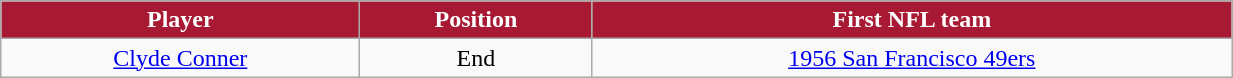<table class="wikitable" width="65%">
<tr align="center"  style="background:#A81933;color:#FFFFFF;">
<td><strong>Player</strong></td>
<td><strong>Position</strong></td>
<td><strong>First NFL team</strong></td>
</tr>
<tr align="center" bgcolor="">
<td><a href='#'>Clyde Conner</a></td>
<td>End</td>
<td><a href='#'>1956 San Francisco 49ers</a></td>
</tr>
</table>
